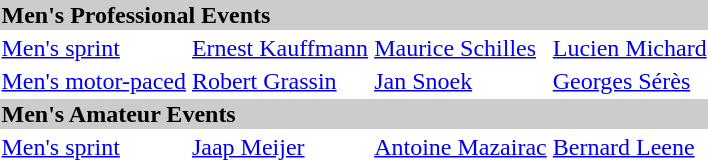<table>
<tr bgcolor="#cccccc">
<td colspan=7><strong>Men's Professional Events</strong></td>
</tr>
<tr>
<td><a href='#'>Men's sprint</a> <br></td>
<td><a href='#'>Ernest Kauffmann</a><br></td>
<td><a href='#'>Maurice Schilles</a><br></td>
<td><a href='#'>Lucien Michard</a><br></td>
</tr>
<tr>
<td><a href='#'>Men's motor-paced</a><br></td>
<td><a href='#'>Robert Grassin</a><br></td>
<td><a href='#'>Jan Snoek</a><br></td>
<td><a href='#'>Georges Sérès</a><br></td>
</tr>
<tr bgcolor="#cccccc">
<td colspan=7><strong>Men's Amateur Events</strong></td>
</tr>
<tr>
<td><a href='#'>Men's sprint</a> <br></td>
<td><a href='#'>Jaap Meijer</a> <br></td>
<td><a href='#'>Antoine Mazairac</a> <br></td>
<td><a href='#'>Bernard Leene</a> <br></td>
</tr>
</table>
